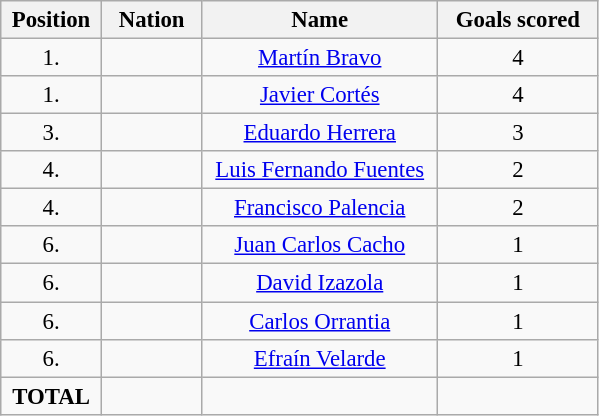<table class="wikitable" style="font-size: 95%; text-align: center;">
<tr>
<th width=60>Position</th>
<th width=60>Nation</th>
<th width=150>Name</th>
<th width=100>Goals scored</th>
</tr>
<tr>
<td>1.</td>
<td></td>
<td><a href='#'>Martín Bravo</a></td>
<td>4</td>
</tr>
<tr>
<td>1.</td>
<td></td>
<td><a href='#'>Javier Cortés</a></td>
<td>4</td>
</tr>
<tr>
<td>3.</td>
<td></td>
<td><a href='#'>Eduardo Herrera</a></td>
<td>3</td>
</tr>
<tr>
<td>4.</td>
<td></td>
<td><a href='#'>Luis Fernando Fuentes</a></td>
<td>2</td>
</tr>
<tr>
<td>4.</td>
<td></td>
<td><a href='#'>Francisco Palencia</a></td>
<td>2</td>
</tr>
<tr>
<td>6.</td>
<td></td>
<td><a href='#'>Juan Carlos Cacho</a></td>
<td>1</td>
</tr>
<tr>
<td>6.</td>
<td></td>
<td><a href='#'>David Izazola</a></td>
<td>1</td>
</tr>
<tr>
<td>6.</td>
<td></td>
<td><a href='#'>Carlos Orrantia</a></td>
<td>1</td>
</tr>
<tr>
<td>6.</td>
<td></td>
<td><a href='#'>Efraín Velarde</a></td>
<td>1</td>
</tr>
<tr>
<td><strong>TOTAL</strong></td>
<td></td>
<td></td>
<td></td>
</tr>
</table>
